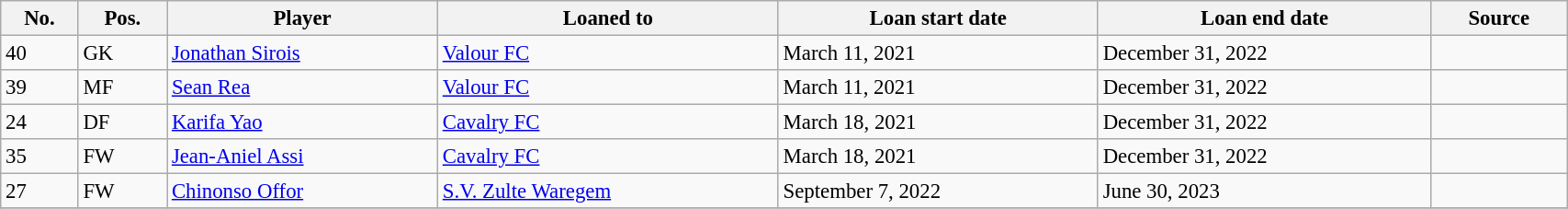<table class="wikitable sortable" style="width:90%; text-align:center; font-size:95%; text-align:left;">
<tr>
<th>No.</th>
<th>Pos.</th>
<th>Player</th>
<th>Loaned to</th>
<th>Loan start date</th>
<th>Loan end date</th>
<th>Source</th>
</tr>
<tr>
<td>40</td>
<td>GK</td>
<td> <a href='#'>Jonathan Sirois</a></td>
<td> <a href='#'>Valour FC</a></td>
<td>March 11, 2021</td>
<td>December 31, 2022</td>
<td></td>
</tr>
<tr>
<td>39</td>
<td>MF</td>
<td> <a href='#'>Sean Rea</a></td>
<td> <a href='#'>Valour FC</a></td>
<td>March 11, 2021</td>
<td>December 31, 2022</td>
<td></td>
</tr>
<tr>
<td>24</td>
<td>DF</td>
<td> <a href='#'>Karifa Yao</a></td>
<td> <a href='#'>Cavalry FC</a></td>
<td>March 18, 2021</td>
<td>December 31, 2022</td>
<td></td>
</tr>
<tr>
<td>35</td>
<td>FW</td>
<td> <a href='#'>Jean-Aniel Assi</a></td>
<td> <a href='#'>Cavalry FC</a></td>
<td>March 18, 2021</td>
<td>December 31, 2022</td>
<td></td>
</tr>
<tr>
<td>27</td>
<td>FW</td>
<td> <a href='#'>Chinonso Offor</a></td>
<td> <a href='#'>S.V. Zulte Waregem</a></td>
<td>September 7, 2022</td>
<td>June 30, 2023</td>
<td></td>
</tr>
<tr>
</tr>
</table>
